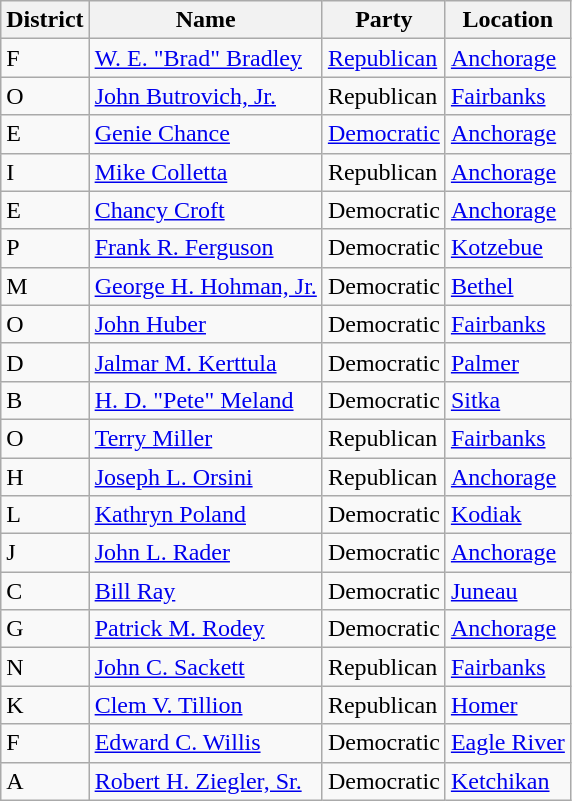<table class="wikitable">
<tr>
<th>District</th>
<th>Name</th>
<th>Party</th>
<th>Location</th>
</tr>
<tr>
<td>F</td>
<td><a href='#'>W. E. "Brad" Bradley</a></td>
<td><a href='#'>Republican</a></td>
<td><a href='#'>Anchorage</a></td>
</tr>
<tr>
<td>O</td>
<td><a href='#'>John Butrovich, Jr.</a></td>
<td>Republican</td>
<td><a href='#'>Fairbanks</a></td>
</tr>
<tr>
<td>E</td>
<td><a href='#'>Genie Chance</a></td>
<td><a href='#'>Democratic</a></td>
<td><a href='#'>Anchorage</a></td>
</tr>
<tr>
<td>I</td>
<td><a href='#'>Mike Colletta</a></td>
<td>Republican</td>
<td><a href='#'>Anchorage</a></td>
</tr>
<tr>
<td>E</td>
<td><a href='#'>Chancy Croft</a></td>
<td>Democratic</td>
<td><a href='#'>Anchorage</a></td>
</tr>
<tr>
<td>P</td>
<td><a href='#'>Frank R. Ferguson</a></td>
<td>Democratic</td>
<td><a href='#'>Kotzebue</a></td>
</tr>
<tr>
<td>M</td>
<td><a href='#'>George H. Hohman, Jr.</a></td>
<td>Democratic</td>
<td><a href='#'>Bethel</a></td>
</tr>
<tr>
<td>O</td>
<td><a href='#'>John Huber</a></td>
<td>Democratic</td>
<td><a href='#'>Fairbanks</a></td>
</tr>
<tr>
<td>D</td>
<td><a href='#'>Jalmar M. Kerttula</a></td>
<td>Democratic</td>
<td><a href='#'>Palmer</a></td>
</tr>
<tr>
<td>B</td>
<td><a href='#'>H. D. "Pete" Meland</a></td>
<td>Democratic</td>
<td><a href='#'>Sitka</a></td>
</tr>
<tr>
<td>O</td>
<td><a href='#'>Terry Miller</a></td>
<td>Republican</td>
<td><a href='#'>Fairbanks</a></td>
</tr>
<tr>
<td>H</td>
<td><a href='#'>Joseph L. Orsini</a></td>
<td>Republican</td>
<td><a href='#'>Anchorage</a></td>
</tr>
<tr>
<td>L</td>
<td><a href='#'>Kathryn Poland</a></td>
<td>Democratic</td>
<td><a href='#'>Kodiak</a></td>
</tr>
<tr>
<td>J</td>
<td><a href='#'>John L. Rader</a></td>
<td>Democratic</td>
<td><a href='#'>Anchorage</a></td>
</tr>
<tr>
<td>C</td>
<td><a href='#'>Bill Ray</a></td>
<td>Democratic</td>
<td><a href='#'>Juneau</a></td>
</tr>
<tr>
<td>G</td>
<td><a href='#'>Patrick M. Rodey</a></td>
<td>Democratic</td>
<td><a href='#'>Anchorage</a></td>
</tr>
<tr>
<td>N</td>
<td><a href='#'>John C. Sackett</a></td>
<td>Republican</td>
<td><a href='#'>Fairbanks</a></td>
</tr>
<tr>
<td>K</td>
<td><a href='#'>Clem V. Tillion</a></td>
<td>Republican</td>
<td><a href='#'>Homer</a></td>
</tr>
<tr>
<td>F</td>
<td><a href='#'>Edward C. Willis</a></td>
<td>Democratic</td>
<td><a href='#'>Eagle River</a></td>
</tr>
<tr>
<td>A</td>
<td><a href='#'>Robert H. Ziegler, Sr.</a></td>
<td>Democratic</td>
<td><a href='#'>Ketchikan</a></td>
</tr>
</table>
